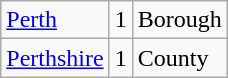<table class="wikitable sortable">
<tr>
<td><a href='#'>Perth</a></td>
<td align="center">1</td>
<td>Borough</td>
</tr>
<tr>
<td><a href='#'>Perthshire</a></td>
<td align="center">1</td>
<td>County</td>
</tr>
</table>
